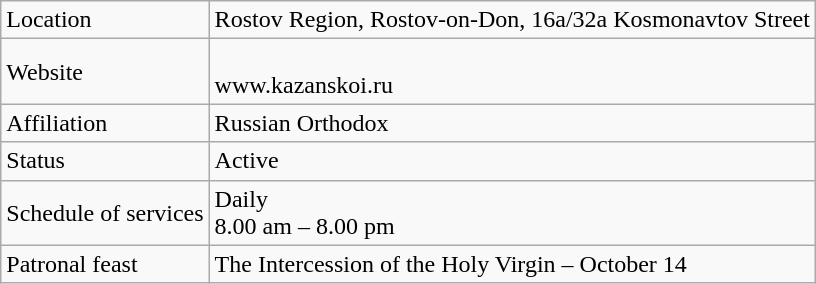<table class="wikitable">
<tr>
<td>Location</td>
<td>Rostov Region, Rostov-on-Don, 16a/32a Kosmonavtov Street</td>
</tr>
<tr>
<td>Website</td>
<td><br>www.kazanskoi.ru</td>
</tr>
<tr>
<td>Affiliation</td>
<td>Russian Orthodox</td>
</tr>
<tr>
<td>Status</td>
<td>Active</td>
</tr>
<tr>
<td>Schedule of services</td>
<td>Daily<br>8.00 am – 8.00 pm</td>
</tr>
<tr>
<td>Patronal feast</td>
<td>The Intercession of the Holy Virgin – October 14</td>
</tr>
</table>
